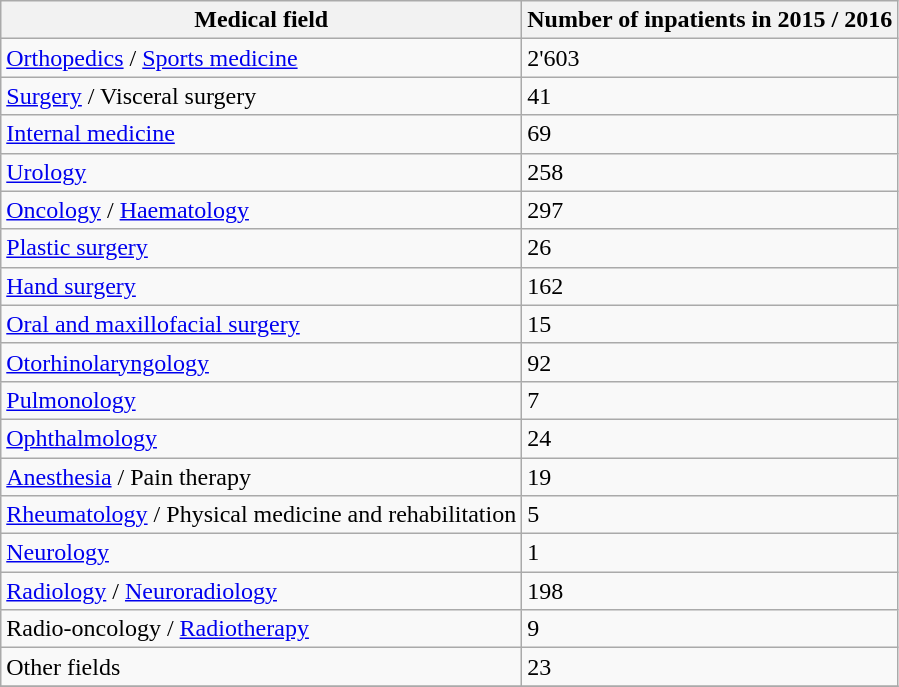<table class="wikitable sortable">
<tr>
<th>Medical field</th>
<th>Number of inpatients in 2015 / 2016</th>
</tr>
<tr>
<td><a href='#'>Orthopedics</a> / <a href='#'>Sports medicine</a></td>
<td>2'603</td>
</tr>
<tr>
<td><a href='#'>Surgery</a> / Visceral surgery</td>
<td>41</td>
</tr>
<tr>
<td><a href='#'>Internal medicine</a></td>
<td>69</td>
</tr>
<tr>
<td><a href='#'>Urology</a></td>
<td>258</td>
</tr>
<tr>
<td><a href='#'>Oncology</a> / <a href='#'>Haematology</a></td>
<td>297</td>
</tr>
<tr>
<td><a href='#'>Plastic surgery</a></td>
<td>26</td>
</tr>
<tr>
<td><a href='#'>Hand surgery</a></td>
<td>162</td>
</tr>
<tr>
<td><a href='#'>Oral and maxillofacial surgery</a></td>
<td>15</td>
</tr>
<tr>
<td><a href='#'>Otorhinolaryngology</a></td>
<td>92</td>
</tr>
<tr>
<td><a href='#'>Pulmonology</a></td>
<td>7</td>
</tr>
<tr>
<td><a href='#'>Ophthalmology</a></td>
<td>24</td>
</tr>
<tr>
<td><a href='#'>Anesthesia</a> / Pain therapy</td>
<td>19</td>
</tr>
<tr>
<td><a href='#'>Rheumatology</a> / Physical medicine and rehabilitation</td>
<td>5</td>
</tr>
<tr>
<td><a href='#'>Neurology</a></td>
<td>1</td>
</tr>
<tr>
<td><a href='#'>Radiology</a> / <a href='#'>Neuroradiology</a></td>
<td>198</td>
</tr>
<tr>
<td>Radio-oncology / <a href='#'>Radiotherapy</a></td>
<td>9</td>
</tr>
<tr>
<td>Other fields</td>
<td>23</td>
</tr>
<tr>
</tr>
</table>
